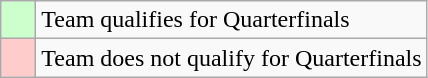<table class="wikitable">
<tr>
<td style="background: #ccffcc;">    </td>
<td>Team qualifies for Quarterfinals</td>
</tr>
<tr>
<td style="background: #ffcccc;">    </td>
<td>Team does not qualify for Quarterfinals</td>
</tr>
</table>
